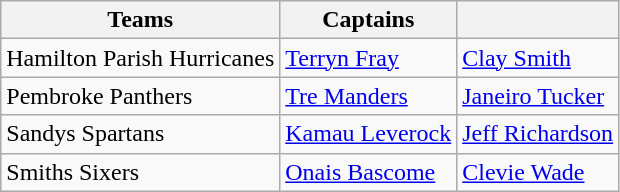<table class="wikitable sortable">
<tr>
<th>Teams</th>
<th>Captains</th>
<th></th>
</tr>
<tr>
<td>Hamilton Parish Hurricanes</td>
<td><a href='#'>Terryn Fray</a></td>
<td><a href='#'>Clay Smith</a></td>
</tr>
<tr>
<td>Pembroke Panthers</td>
<td><a href='#'>Tre Manders</a></td>
<td><a href='#'>Janeiro Tucker</a></td>
</tr>
<tr>
<td>Sandys Spartans</td>
<td><a href='#'>Kamau Leverock</a></td>
<td><a href='#'>Jeff Richardson</a></td>
</tr>
<tr>
<td>Smiths Sixers</td>
<td><a href='#'>Onais Bascome</a></td>
<td><a href='#'>Clevie Wade</a></td>
</tr>
</table>
